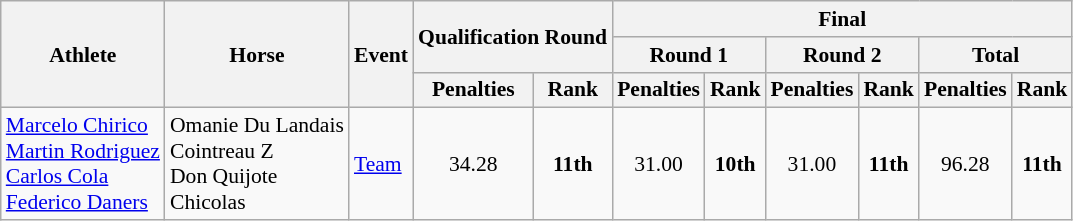<table class=wikitable style="font-size:90%">
<tr>
<th rowspan=3>Athlete</th>
<th rowspan=3>Horse</th>
<th rowspan=3>Event</th>
<th colspan=2 rowspan=2>Qualification Round</th>
<th colspan=8>Final</th>
</tr>
<tr>
<th colspan=2>Round 1</th>
<th colspan=2>Round 2</th>
<th colspan=2>Total</th>
</tr>
<tr>
<th>Penalties</th>
<th>Rank</th>
<th>Penalties</th>
<th>Rank</th>
<th>Penalties</th>
<th>Rank</th>
<th>Penalties</th>
<th>Rank</th>
</tr>
<tr>
<td><a href='#'>Marcelo Chirico</a><br><a href='#'>Martin Rodriguez</a><br><a href='#'>Carlos Cola</a><br><a href='#'>Federico Daners</a></td>
<td>Omanie Du Landais<br>Cointreau Z<br>Don Quijote<br>Chicolas</td>
<td><a href='#'>Team</a></td>
<td align=center>34.28</td>
<td align=center><strong>11th</strong></td>
<td align=center>31.00</td>
<td align=center><strong>10th</strong></td>
<td align=center>31.00</td>
<td align=center><strong>11th</strong></td>
<td align=center>96.28</td>
<td align=center><strong>11th</strong></td>
</tr>
</table>
